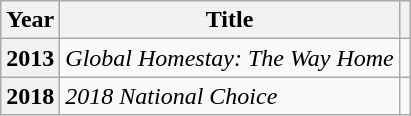<table class="wikitable plainrowheaders sortable">
<tr>
<th scope="col">Year</th>
<th scope="col">Title</th>
<th scope="col" class="unsortable"></th>
</tr>
<tr>
<th scope="row">2013</th>
<td><em>Global Homestay: The Way Home</em></td>
<td style="text-align:center"></td>
</tr>
<tr>
<th scope="row">2018</th>
<td><em>2018 National Choice</em></td>
<td style="text-align:center"></td>
</tr>
</table>
